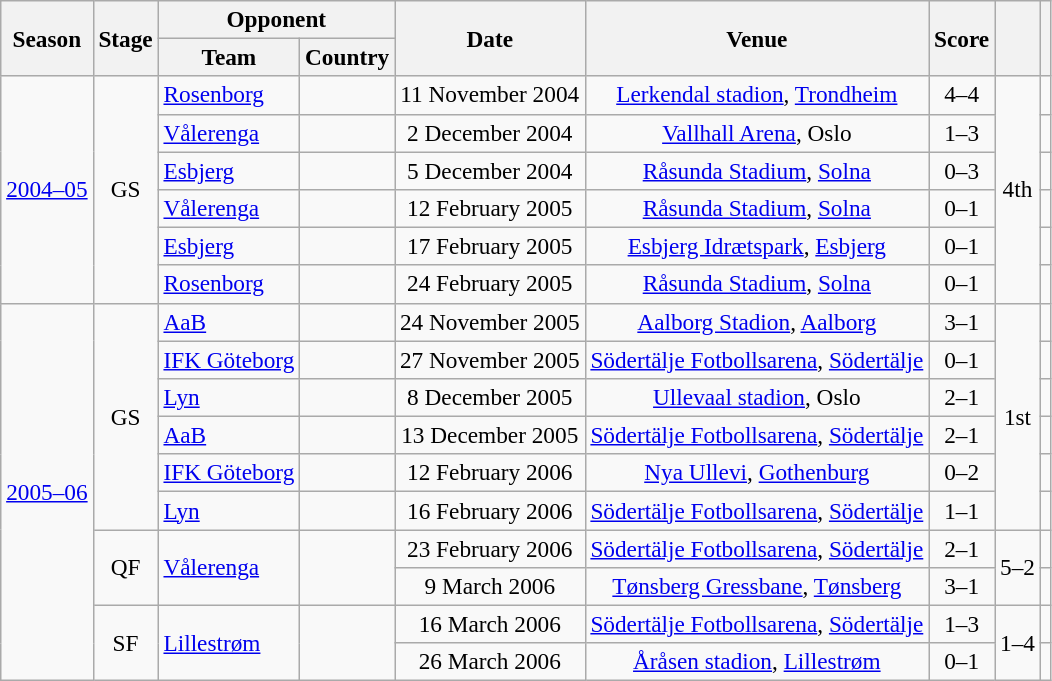<table class="wikitable" style="text-align: center; font-size: 97%;">
<tr>
<th rowspan=2>Season</th>
<th rowspan=2>Stage</th>
<th scope="col" colspan=2>Opponent</th>
<th scope="col" rowspan=2>Date</th>
<th scope="col" rowspan=2>Venue</th>
<th scope="col" rowspan=2>Score</th>
<th scope="col" rowspan=2></th>
<th scope="col" rowspan=2></th>
</tr>
<tr>
<th scope="col">Team</th>
<th scope="col">Country</th>
</tr>
<tr>
<td rowspan=6><a href='#'>2004–05</a></td>
<td rowspan=6>GS</td>
<td align=left><a href='#'>Rosenborg</a></td>
<td align=left></td>
<td>11 November 2004</td>
<td><a href='#'>Lerkendal stadion</a>, <a href='#'>Trondheim</a></td>
<td>4–4</td>
<td rowspan=6>4th</td>
<td></td>
</tr>
<tr>
<td align=left><a href='#'>Vålerenga</a></td>
<td align=left></td>
<td>2 December 2004</td>
<td><a href='#'>Vallhall Arena</a>, Oslo</td>
<td>1–3</td>
<td></td>
</tr>
<tr>
<td align=left><a href='#'>Esbjerg</a></td>
<td align=left></td>
<td>5 December 2004</td>
<td><a href='#'>Råsunda Stadium</a>, <a href='#'>Solna</a></td>
<td>0–3</td>
<td></td>
</tr>
<tr>
<td align=left><a href='#'>Vålerenga</a></td>
<td align=left></td>
<td>12 February 2005</td>
<td><a href='#'>Råsunda Stadium</a>, <a href='#'>Solna</a></td>
<td>0–1</td>
<td></td>
</tr>
<tr>
<td align=left><a href='#'>Esbjerg</a></td>
<td align=left></td>
<td>17 February 2005</td>
<td><a href='#'>Esbjerg Idrætspark</a>, <a href='#'>Esbjerg</a></td>
<td>0–1</td>
<td></td>
</tr>
<tr>
<td align=left><a href='#'>Rosenborg</a></td>
<td align=left></td>
<td>24 February 2005</td>
<td><a href='#'>Råsunda Stadium</a>, <a href='#'>Solna</a></td>
<td>0–1</td>
<td></td>
</tr>
<tr>
<td rowspan=10><a href='#'>2005–06</a></td>
<td rowspan=6>GS</td>
<td align=left><a href='#'>AaB</a></td>
<td align=left></td>
<td>24 November 2005</td>
<td><a href='#'>Aalborg Stadion</a>, <a href='#'>Aalborg</a></td>
<td>3–1</td>
<td rowspan=6>1st</td>
<td></td>
</tr>
<tr>
<td align=left><a href='#'>IFK Göteborg</a></td>
<td align=left></td>
<td>27 November 2005</td>
<td><a href='#'>Södertälje Fotbollsarena</a>, <a href='#'>Södertälje</a></td>
<td>0–1</td>
<td></td>
</tr>
<tr>
<td align=left><a href='#'>Lyn</a></td>
<td align=left></td>
<td>8 December 2005</td>
<td><a href='#'>Ullevaal stadion</a>, Oslo</td>
<td>2–1</td>
<td></td>
</tr>
<tr>
<td align=left><a href='#'>AaB</a></td>
<td align=left></td>
<td>13 December 2005</td>
<td><a href='#'>Södertälje Fotbollsarena</a>, <a href='#'>Södertälje</a></td>
<td>2–1</td>
<td></td>
</tr>
<tr>
<td align=left><a href='#'>IFK Göteborg</a></td>
<td align=left></td>
<td>12 February 2006</td>
<td><a href='#'>Nya Ullevi</a>, <a href='#'>Gothenburg</a></td>
<td>0–2</td>
<td></td>
</tr>
<tr>
<td align=left><a href='#'>Lyn</a></td>
<td align=left></td>
<td>16 February 2006</td>
<td><a href='#'>Södertälje Fotbollsarena</a>, <a href='#'>Södertälje</a></td>
<td>1–1</td>
<td></td>
</tr>
<tr>
<td rowspan=2>QF</td>
<td rowspan=2 align=left><a href='#'>Vålerenga</a></td>
<td rowspan=2 align=left></td>
<td>23 February 2006</td>
<td><a href='#'>Södertälje Fotbollsarena</a>, <a href='#'>Södertälje</a></td>
<td>2–1</td>
<td rowspan=2>5–2</td>
<td></td>
</tr>
<tr>
<td>9 March 2006</td>
<td><a href='#'>Tønsberg Gressbane</a>, <a href='#'>Tønsberg</a></td>
<td>3–1</td>
<td></td>
</tr>
<tr>
<td rowspan=2>SF</td>
<td rowspan=2 align=left><a href='#'>Lillestrøm</a></td>
<td rowspan=2 align=left></td>
<td>16 March 2006</td>
<td><a href='#'>Södertälje Fotbollsarena</a>, <a href='#'>Södertälje</a></td>
<td>1–3</td>
<td rowspan=2>1–4</td>
<td></td>
</tr>
<tr>
<td>26 March 2006</td>
<td><a href='#'>Åråsen stadion</a>, <a href='#'>Lillestrøm</a></td>
<td>0–1</td>
<td></td>
</tr>
</table>
